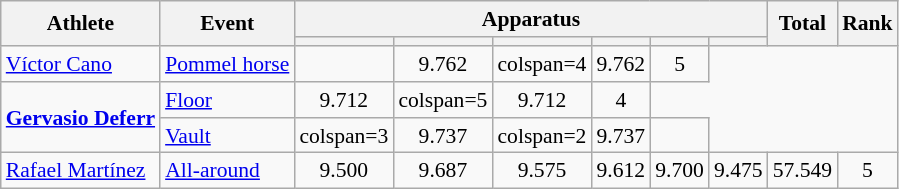<table class="wikitable" style="font-size:90%">
<tr>
<th rowspan=2>Athlete</th>
<th rowspan=2>Event</th>
<th colspan =6>Apparatus</th>
<th rowspan=2>Total</th>
<th rowspan=2>Rank</th>
</tr>
<tr style="font-size:95%">
<th></th>
<th></th>
<th></th>
<th></th>
<th></th>
<th></th>
</tr>
<tr align=center>
<td align=left><a href='#'>Víctor Cano</a></td>
<td align=left><a href='#'>Pommel horse</a></td>
<td></td>
<td>9.762</td>
<td>colspan=4 </td>
<td>9.762</td>
<td>5</td>
</tr>
<tr align=center>
<td align=left rowspan=2><strong><a href='#'>Gervasio Deferr</a></strong></td>
<td align=left><a href='#'>Floor</a></td>
<td>9.712</td>
<td>colspan=5 </td>
<td>9.712</td>
<td>4</td>
</tr>
<tr align=center>
<td align=left><a href='#'>Vault</a></td>
<td>colspan=3 </td>
<td>9.737</td>
<td>colspan=2 </td>
<td>9.737</td>
<td></td>
</tr>
<tr align=center>
<td align=left><a href='#'>Rafael Martínez</a></td>
<td align=left><a href='#'>All-around</a></td>
<td>9.500</td>
<td>9.687</td>
<td>9.575</td>
<td>9.612</td>
<td>9.700</td>
<td>9.475</td>
<td>57.549</td>
<td>5</td>
</tr>
</table>
